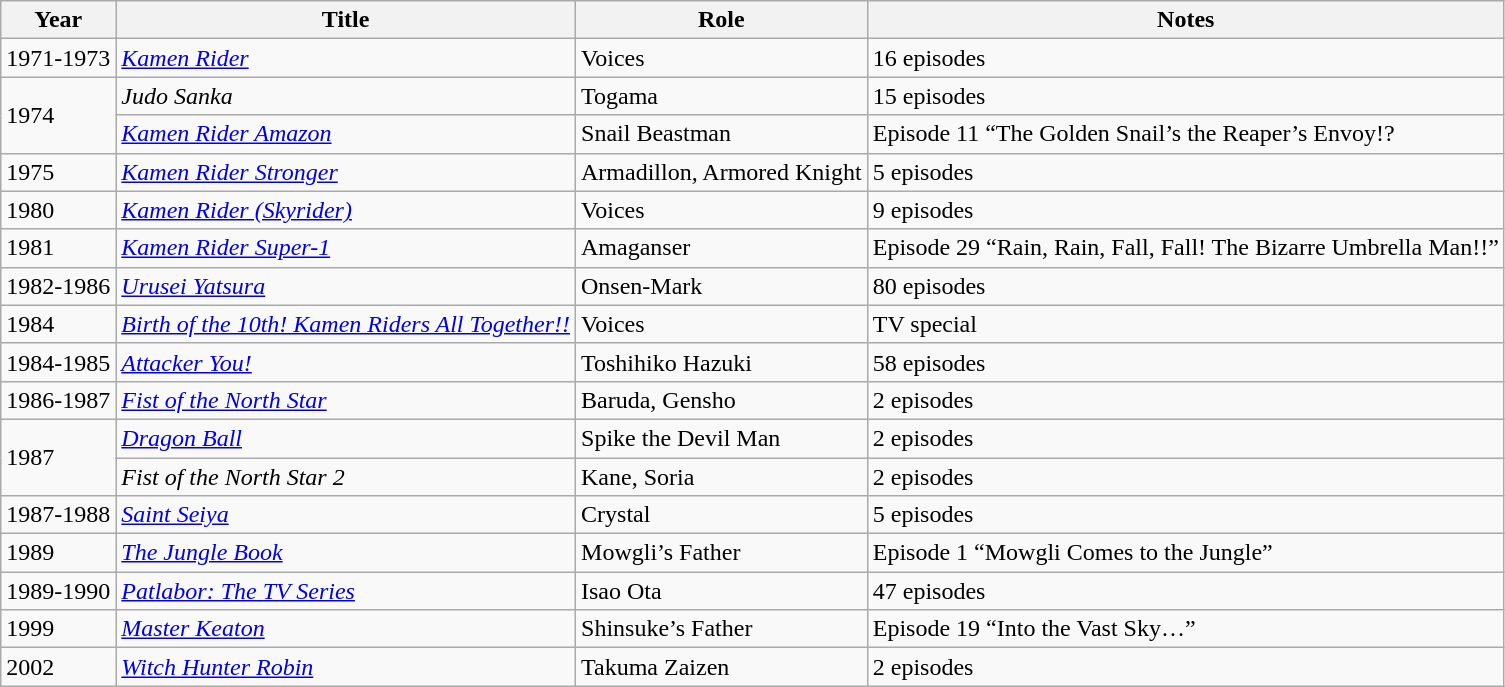<table class="wikitable">
<tr>
<th>Year</th>
<th>Title</th>
<th>Role</th>
<th>Notes</th>
</tr>
<tr>
<td>1971-1973</td>
<td><em><a href='#'>Kamen Rider</a></em></td>
<td>Voices</td>
<td>16 episodes</td>
</tr>
<tr>
<td rowspan ="2">1974</td>
<td><em>Judo Sanka</em></td>
<td>Togama</td>
<td>15 episodes</td>
</tr>
<tr>
<td><em><a href='#'>Kamen Rider Amazon</a></em></td>
<td>Snail Beastman</td>
<td>Episode 11 “The Golden Snail’s the Reaper’s Envoy!?</td>
</tr>
<tr>
<td>1975</td>
<td><em><a href='#'>Kamen Rider Stronger</a></em></td>
<td>Armadillon, Armored Knight</td>
<td>5 episodes</td>
</tr>
<tr>
<td>1980</td>
<td><em><a href='#'>Kamen Rider (Skyrider)</a></em></td>
<td>Voices</td>
<td>9 episodes</td>
</tr>
<tr>
<td>1981</td>
<td><em><a href='#'>Kamen Rider Super-1</a></em></td>
<td>Amaganser</td>
<td>Episode 29 “Rain, Rain, Fall, Fall! The Bizarre Umbrella Man!!”</td>
</tr>
<tr>
<td>1982-1986</td>
<td><em><a href='#'>Urusei Yatsura</a></em></td>
<td>Onsen-Mark</td>
<td>80 episodes</td>
</tr>
<tr>
<td>1984</td>
<td><em><a href='#'>Birth of the 10th! Kamen Riders All Together!!</a></em></td>
<td>Voices</td>
<td>TV special</td>
</tr>
<tr>
<td>1984-1985</td>
<td><em><a href='#'>Attacker You!</a></em></td>
<td>Toshihiko Hazuki</td>
<td>58 episodes</td>
</tr>
<tr>
<td>1986-1987</td>
<td><em><a href='#'>Fist of the North Star</a></em></td>
<td>Baruda, Gensho</td>
<td>2 episodes</td>
</tr>
<tr>
<td rowspan ="2">1987</td>
<td><em><a href='#'>Dragon Ball</a></em></td>
<td>Spike the Devil Man</td>
<td>2 episodes</td>
</tr>
<tr>
<td><em>Fist of the North Star 2</em></td>
<td>Kane, Soria</td>
<td>2 episodes</td>
</tr>
<tr>
<td>1987-1988</td>
<td><em><a href='#'>Saint Seiya</a></em></td>
<td>Crystal</td>
<td>5 episodes</td>
</tr>
<tr>
<td>1989</td>
<td><em><a href='#'>The Jungle Book</a></em></td>
<td>Mowgli’s Father</td>
<td>Episode 1 “Mowgli Comes to the Jungle”</td>
</tr>
<tr>
<td>1989-1990</td>
<td><em><a href='#'>Patlabor: The TV Series</a></em></td>
<td>Isao Ota</td>
<td>47 episodes</td>
</tr>
<tr>
<td>1999</td>
<td><em><a href='#'>Master Keaton</a></em></td>
<td>Shinsuke’s Father</td>
<td>Episode 19 “Into the Vast Sky…”</td>
</tr>
<tr>
<td>2002</td>
<td><em><a href='#'>Witch Hunter Robin</a></em></td>
<td>Takuma Zaizen</td>
<td>2 episodes</td>
</tr>
</table>
